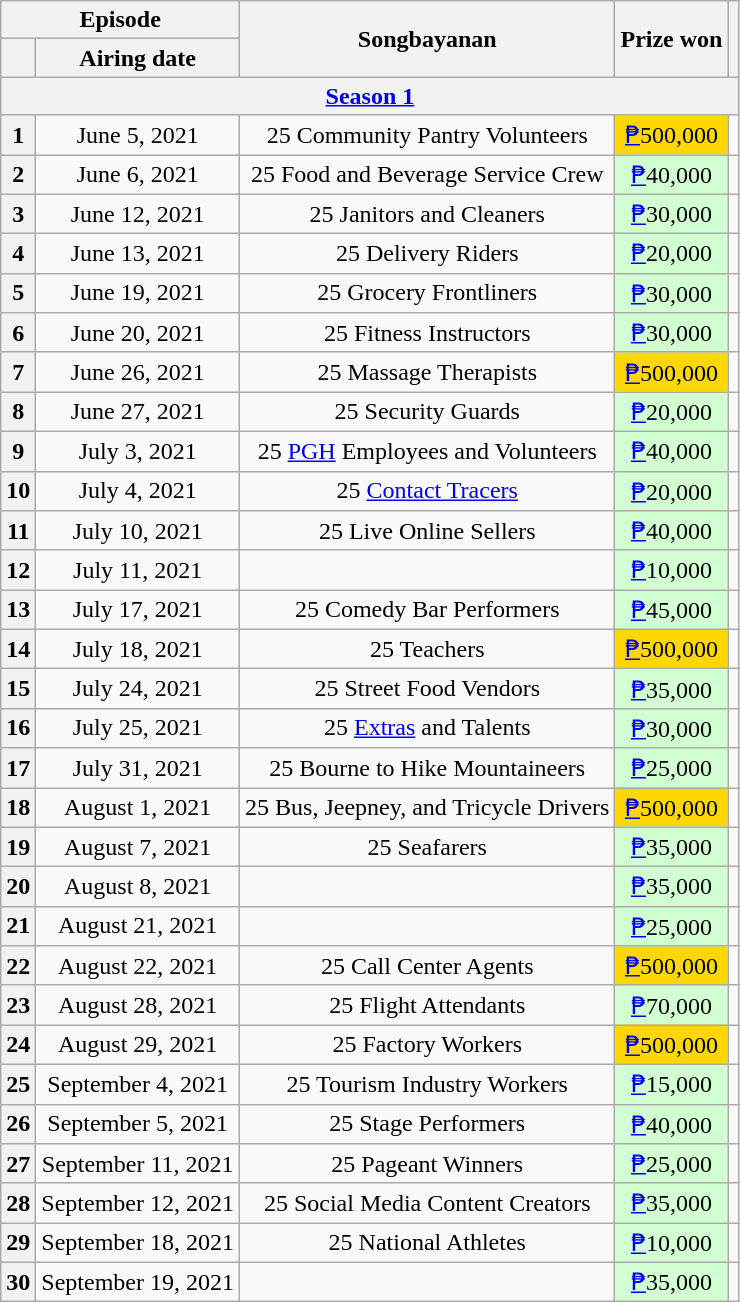<table class="wikitable plainrowheaders col3left" style="text-align: center">
<tr>
<th colspan=2>Episode</th>
<th rowspan=2>Songbayanan</th>
<th rowspan=2>Prize won</th>
<th rowspan=2></th>
</tr>
<tr>
<th></th>
<th>Airing date</th>
</tr>
<tr>
<th colspan="5"><a href='#'>Season 1</a></th>
</tr>
<tr>
<th>1</th>
<td>June 5, 2021</td>
<td>25 Community Pantry Volunteers</td>
<td bgcolor=gold><a href='#'>₱</a>500,000</td>
<td></td>
</tr>
<tr>
<th>2</th>
<td>June 6, 2021</td>
<td>25 Food and Beverage Service Crew</td>
<td bgcolor=D2FFD2><a href='#'>₱</a>40,000</td>
<td></td>
</tr>
<tr>
<th>3</th>
<td>June 12, 2021</td>
<td>25 Janitors and Cleaners</td>
<td bgcolor=D2FFD2><a href='#'>₱</a>30,000</td>
<td></td>
</tr>
<tr>
<th>4</th>
<td>June 13, 2021</td>
<td>25 Delivery Riders</td>
<td bgcolor=D2FFD2><a href='#'>₱</a>20,000</td>
<td></td>
</tr>
<tr>
<th>5</th>
<td>June 19, 2021</td>
<td>25 Grocery Frontliners</td>
<td bgcolor=D2FFD2><a href='#'>₱</a>30,000</td>
<td></td>
</tr>
<tr>
<th>6</th>
<td>June 20, 2021</td>
<td>25 Fitness Instructors</td>
<td bgcolor=D2FFD2><a href='#'>₱</a>30,000</td>
<td></td>
</tr>
<tr>
<th>7</th>
<td>June 26, 2021</td>
<td>25 Massage Therapists</td>
<td bgcolor=gold><a href='#'>₱</a>500,000</td>
<td></td>
</tr>
<tr>
<th>8</th>
<td>June 27, 2021</td>
<td>25 Security Guards</td>
<td bgcolor=D2FFD2><a href='#'>₱</a>20,000</td>
<td></td>
</tr>
<tr>
<th>9</th>
<td>July 3, 2021</td>
<td>25 <a href='#'>PGH</a> Employees and Volunteers</td>
<td bgcolor=D2FFD2><a href='#'>₱</a>40,000</td>
<td></td>
</tr>
<tr>
<th>10</th>
<td>July 4, 2021</td>
<td>25 <a href='#'>Contact Tracers</a></td>
<td bgcolor=D2FFD2><a href='#'>₱</a>20,000</td>
<td></td>
</tr>
<tr>
<th>11</th>
<td>July 10, 2021</td>
<td>25 Live Online Sellers</td>
<td bgcolor=D2FFD2><a href='#'>₱</a>40,000</td>
<td></td>
</tr>
<tr>
<th>12</th>
<td>July 11, 2021</td>
<td></td>
<td bgcolor=D2FFD2><a href='#'>₱</a>10,000</td>
<td></td>
</tr>
<tr>
<th>13</th>
<td>July 17, 2021</td>
<td>25 Comedy Bar Performers</td>
<td bgcolor=D2FFD2><a href='#'>₱</a>45,000</td>
<td></td>
</tr>
<tr>
<th>14</th>
<td>July 18, 2021</td>
<td>25 Teachers</td>
<td bgcolor=gold><a href='#'>₱</a>500,000</td>
<td></td>
</tr>
<tr>
<th>15</th>
<td>July 24, 2021</td>
<td>25 Street Food Vendors</td>
<td bgcolor=D2FFD2><a href='#'>₱</a>35,000</td>
<td></td>
</tr>
<tr>
<th>16</th>
<td>July 25, 2021</td>
<td>25 <a href='#'>Extras</a> and Talents</td>
<td bgcolor=D2FFD2><a href='#'>₱</a>30,000</td>
<td></td>
</tr>
<tr>
<th>17</th>
<td>July 31, 2021</td>
<td>25 Bourne to Hike Mountaineers</td>
<td bgcolor=D2FFD2><a href='#'>₱</a>25,000</td>
<td></td>
</tr>
<tr>
<th>18</th>
<td>August 1, 2021</td>
<td>25 Bus, Jeepney, and Tricycle Drivers</td>
<td bgcolor=gold><a href='#'>₱</a>500,000</td>
<td></td>
</tr>
<tr>
<th>19</th>
<td>August 7, 2021</td>
<td>25 Seafarers</td>
<td bgcolor=D2FFD2><a href='#'>₱</a>35,000</td>
<td></td>
</tr>
<tr>
<th>20</th>
<td>August 8, 2021</td>
<td></td>
<td bgcolor=D2FFD2><a href='#'>₱</a>35,000</td>
<td></td>
</tr>
<tr>
<th>21</th>
<td>August 21, 2021</td>
<td></td>
<td bgcolor=D2FFD2><a href='#'>₱</a>25,000</td>
<td></td>
</tr>
<tr>
<th>22</th>
<td>August 22, 2021</td>
<td>25 Call Center Agents</td>
<td bgcolor=gold><a href='#'>₱</a>500,000</td>
<td></td>
</tr>
<tr>
<th>23</th>
<td>August 28, 2021</td>
<td>25 Flight Attendants</td>
<td bgcolor=D2FFD2><a href='#'>₱</a>70,000</td>
<td></td>
</tr>
<tr>
<th>24</th>
<td>August 29, 2021</td>
<td>25 Factory Workers</td>
<td bgcolor=gold><a href='#'>₱</a>500,000</td>
<td></td>
</tr>
<tr>
<th>25</th>
<td>September 4, 2021</td>
<td>25 Tourism Industry Workers</td>
<td bgcolor=D2FFD2><a href='#'>₱</a>15,000</td>
<td></td>
</tr>
<tr>
<th>26</th>
<td>September 5, 2021</td>
<td>25 Stage Performers</td>
<td bgcolor=D2FFD2><a href='#'>₱</a>40,000</td>
<td></td>
</tr>
<tr>
<th>27</th>
<td>September 11, 2021</td>
<td>25 Pageant Winners</td>
<td bgcolor=D2FFD2><a href='#'>₱</a>25,000</td>
<td></td>
</tr>
<tr>
<th>28</th>
<td>September 12, 2021</td>
<td>25 Social Media Content Creators</td>
<td bgcolor=D2FFD2><a href='#'>₱</a>35,000</td>
<td></td>
</tr>
<tr>
<th>29</th>
<td>September 18, 2021</td>
<td>25 National Athletes</td>
<td bgcolor=D2FFD2><a href='#'>₱</a>10,000</td>
<td></td>
</tr>
<tr>
<th>30</th>
<td>September 19, 2021</td>
<td></td>
<td bgcolor=D2FFD2><a href='#'>₱</a>35,000</td>
<td></td>
</tr>
</table>
